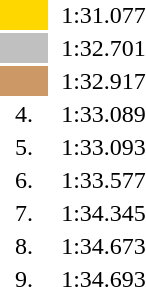<table style="text-align:center">
<tr>
<td width=30 bgcolor=gold></td>
<td align=left></td>
<td width=60>1:31.077</td>
</tr>
<tr>
<td bgcolor=silver></td>
<td align=left></td>
<td>1:32.701</td>
</tr>
<tr>
<td bgcolor=cc9966></td>
<td align=left></td>
<td>1:32.917</td>
</tr>
<tr>
<td>4.</td>
<td align=left></td>
<td>1:33.089</td>
</tr>
<tr>
<td>5.</td>
<td align=left></td>
<td>1:33.093</td>
</tr>
<tr>
<td>6.</td>
<td align=left></td>
<td>1:33.577</td>
</tr>
<tr>
<td>7.</td>
<td align=left></td>
<td>1:34.345</td>
</tr>
<tr>
<td>8.</td>
<td align=left></td>
<td>1:34.673</td>
</tr>
<tr>
<td>9.</td>
<td align=left></td>
<td>1:34.693</td>
</tr>
</table>
